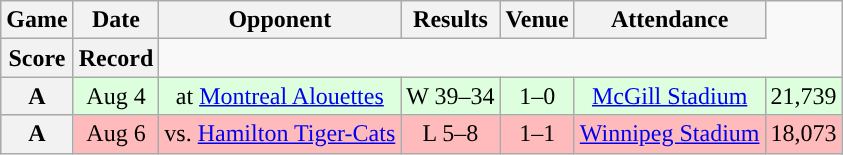<table class="wikitable" style="text-align:center">
<tr>
<th>Game</th>
<th>Date</th>
<th>Opponent</th>
<th>Results</th>
<th>Venue</th>
<th>Attendance</th>
</tr>
<tr>
<th>Score</th>
<th>Record</th>
</tr>
<tr style="background:#ddffdd">
<th>A</th>
<td>Aug 4</td>
<td>at <a href='#'>Montreal Alouettes</a></td>
<td>W 39–34</td>
<td>1–0</td>
<td><a href='#'>McGill Stadium</a></td>
<td>21,739</td>
</tr>
<tr style="background:#ffbbbb">
<th>A</th>
<td>Aug 6</td>
<td>vs. <a href='#'>Hamilton Tiger-Cats</a></td>
<td>L 5–8</td>
<td>1–1</td>
<td><a href='#'>Winnipeg Stadium</a></td>
<td>18,073</td>
</tr>
</table>
